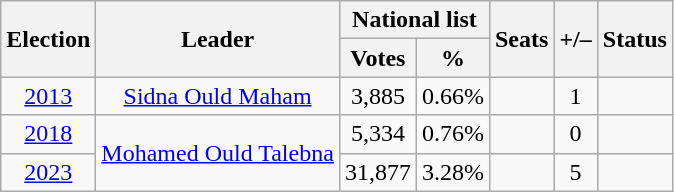<table class=wikitable style=text-align:center>
<tr>
<th rowspan=2>Election</th>
<th rowspan=2>Leader</th>
<th colspan=2>National list</th>
<th rowspan=2>Seats</th>
<th rowspan=2>+/–</th>
<th rowspan=2>Status</th>
</tr>
<tr>
<th>Votes</th>
<th>%</th>
</tr>
<tr>
<td><a href='#'>2013</a></td>
<td><a href='#'>Sidna Ould Maham</a></td>
<td>3,885</td>
<td>0.66%</td>
<td></td>
<td> 1</td>
<td></td>
</tr>
<tr>
<td><a href='#'>2018</a></td>
<td rowspan=2><a href='#'>Mohamed Ould Talebna</a></td>
<td>5,334</td>
<td>0.76%</td>
<td></td>
<td> 0</td>
<td></td>
</tr>
<tr>
<td><a href='#'>2023</a></td>
<td>31,877</td>
<td>3.28%</td>
<td></td>
<td> 5</td>
<td></td>
</tr>
</table>
